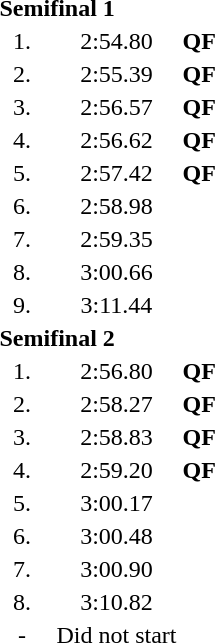<table style="text-align:center">
<tr>
<td colspan=4 align=left><strong>Semifinal 1</strong></td>
</tr>
<tr>
<td width=30>1.</td>
<td align=left></td>
<td width=80>2:54.80</td>
<td><strong>QF</strong></td>
</tr>
<tr>
<td>2.</td>
<td align=left></td>
<td>2:55.39</td>
<td><strong>QF</strong></td>
</tr>
<tr>
<td>3.</td>
<td align=left></td>
<td>2:56.57</td>
<td><strong>QF</strong></td>
</tr>
<tr>
<td>4.</td>
<td align=left></td>
<td>2:56.62</td>
<td><strong>QF</strong></td>
</tr>
<tr>
<td>5.</td>
<td align=left></td>
<td>2:57.42</td>
<td><strong>QF</strong></td>
</tr>
<tr>
<td>6.</td>
<td align=left></td>
<td>2:58.98</td>
<td></td>
</tr>
<tr>
<td>7.</td>
<td align=left></td>
<td>2:59.35</td>
<td></td>
</tr>
<tr>
<td>8.</td>
<td align=left></td>
<td>3:00.66</td>
<td></td>
</tr>
<tr>
<td>9.</td>
<td align=left></td>
<td>3:11.44</td>
<td></td>
</tr>
<tr>
<td colspan=4 align=left><strong>Semifinal 2</strong></td>
</tr>
<tr>
<td width=30>1.</td>
<td align=left></td>
<td width=80>2:56.80</td>
<td><strong>QF</strong></td>
</tr>
<tr>
<td>2.</td>
<td align=left></td>
<td>2:58.27</td>
<td><strong>QF</strong></td>
</tr>
<tr>
<td>3.</td>
<td align=left></td>
<td>2:58.83</td>
<td><strong>QF</strong></td>
</tr>
<tr>
<td>4.</td>
<td align=left></td>
<td>2:59.20</td>
<td><strong>QF</strong></td>
</tr>
<tr>
<td>5.</td>
<td align=left></td>
<td>3:00.17</td>
<td></td>
</tr>
<tr>
<td>6.</td>
<td align=left></td>
<td>3:00.48</td>
<td></td>
</tr>
<tr>
<td>7.</td>
<td align=left></td>
<td>3:00.90</td>
<td></td>
</tr>
<tr>
<td>8.</td>
<td align=left></td>
<td>3:10.82</td>
<td></td>
</tr>
<tr>
<td>-</td>
<td align=left></td>
<td>Did not start</td>
<td></td>
</tr>
</table>
